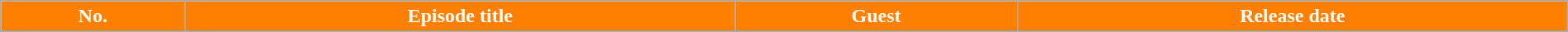<table class="wikitable plainrowheaders  mw-collapsible" style="width:100%; margin:auto;">
<tr>
<th style="color:white; background-color: #FF8000">No.</th>
<th style="color:white; background-color: #FF8000">Episode title</th>
<th style="color:white; background-color: #FF8000">Guest</th>
<th style="color:white; background-color: #FF8000">Release date</th>
</tr>
<tr>
</tr>
</table>
